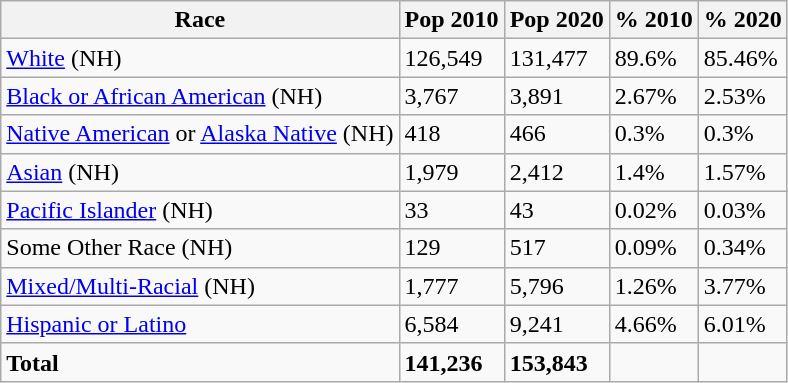<table class="wikitable">
<tr>
<th>Race</th>
<th>Pop 2010</th>
<th>Pop 2020</th>
<th>% 2010</th>
<th>% 2020</th>
</tr>
<tr>
<td><a href='#'>White</a> (NH)</td>
<td>126,549</td>
<td>131,477</td>
<td>89.6%</td>
<td>85.46%</td>
</tr>
<tr>
<td><a href='#'>Black or African American</a> (NH)</td>
<td>3,767</td>
<td>3,891</td>
<td>2.67%</td>
<td>2.53%</td>
</tr>
<tr>
<td><a href='#'>Native American</a> or <a href='#'>Alaska Native</a> (NH)</td>
<td>418</td>
<td>466</td>
<td>0.3%</td>
<td>0.3%</td>
</tr>
<tr>
<td><a href='#'>Asian</a> (NH)</td>
<td>1,979</td>
<td>2,412</td>
<td>1.4%</td>
<td>1.57%</td>
</tr>
<tr>
<td><a href='#'>Pacific Islander</a> (NH)</td>
<td>33</td>
<td>43</td>
<td>0.02%</td>
<td>0.03%</td>
</tr>
<tr>
<td>Some Other Race (NH)</td>
<td>129</td>
<td>517</td>
<td>0.09%</td>
<td>0.34%</td>
</tr>
<tr>
<td><a href='#'>Mixed/Multi-Racial</a> (NH)</td>
<td>1,777</td>
<td>5,796</td>
<td>1.26%</td>
<td>3.77%</td>
</tr>
<tr>
<td><a href='#'>Hispanic or Latino</a></td>
<td>6,584</td>
<td>9,241</td>
<td>4.66%</td>
<td>6.01%</td>
</tr>
<tr>
<td><strong>Total</strong></td>
<td><strong>141,236</strong></td>
<td><strong>153,843</strong></td>
<td></td>
<td></td>
</tr>
</table>
